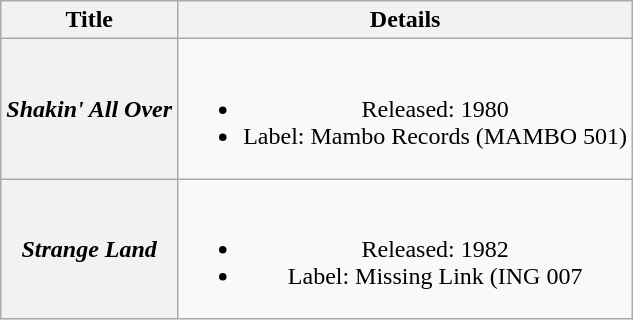<table class="wikitable plainrowheaders" style="text-align:center;" border="1">
<tr>
<th>Title</th>
<th>Details</th>
</tr>
<tr>
<th scope="row"><em>Shakin' All Over</em></th>
<td><br><ul><li>Released: 1980</li><li>Label: Mambo Records (MAMBO 501)</li></ul></td>
</tr>
<tr>
<th scope="row"><em>Strange Land</em></th>
<td><br><ul><li>Released: 1982</li><li>Label: Missing Link (ING 007</li></ul></td>
</tr>
</table>
